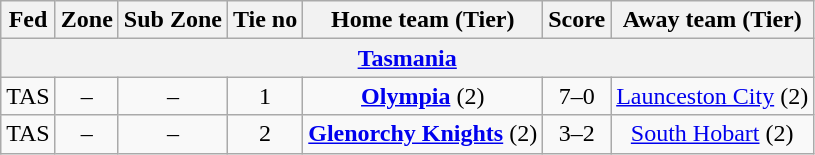<table class="wikitable" style="text-align:center">
<tr>
<th>Fed</th>
<th>Zone</th>
<th>Sub Zone</th>
<th>Tie no</th>
<th>Home team (Tier)</th>
<th>Score</th>
<th>Away team (Tier)</th>
</tr>
<tr>
<th colspan=7><a href='#'>Tasmania</a></th>
</tr>
<tr>
<td>TAS</td>
<td>–</td>
<td>–</td>
<td>1</td>
<td><strong><a href='#'>Olympia</a></strong> (2)</td>
<td>7–0</td>
<td><a href='#'>Launceston City</a> (2)</td>
</tr>
<tr>
<td>TAS</td>
<td>–</td>
<td>–</td>
<td>2</td>
<td><strong><a href='#'>Glenorchy Knights</a></strong> (2)</td>
<td>3–2</td>
<td><a href='#'>South Hobart</a> (2)</td>
</tr>
</table>
